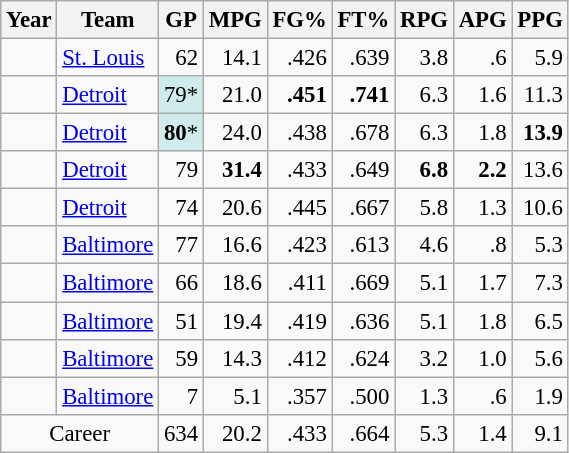<table class="wikitable sortable" style="font-size:95%; text-align:right;">
<tr>
<th>Year</th>
<th>Team</th>
<th>GP</th>
<th>MPG</th>
<th>FG%</th>
<th>FT%</th>
<th>RPG</th>
<th>APG</th>
<th>PPG</th>
</tr>
<tr>
<td style="text-align:left;"></td>
<td style="text-align:left;"><a href='#'>St. Louis</a></td>
<td>62</td>
<td>14.1</td>
<td>.426</td>
<td>.639</td>
<td>3.8</td>
<td>.6</td>
<td>5.9</td>
</tr>
<tr>
<td style="text-align:left;"></td>
<td style="text-align:left;"><a href='#'>Detroit</a></td>
<td bgcolor="cfecec">79*</td>
<td>21.0</td>
<td><strong>.451</strong></td>
<td><strong>.741</strong></td>
<td>6.3</td>
<td>1.6</td>
<td>11.3</td>
</tr>
<tr>
<td style="text-align:left;"></td>
<td style="text-align:left;"><a href='#'>Detroit</a></td>
<td bgcolor="cfecec"><strong>80</strong>*</td>
<td>24.0</td>
<td>.438</td>
<td>.678</td>
<td>6.3</td>
<td>1.8</td>
<td><strong>13.9</strong></td>
</tr>
<tr>
<td style="text-align:left;"></td>
<td style="text-align:left;"><a href='#'>Detroit</a></td>
<td>79</td>
<td><strong>31.4</strong></td>
<td>.433</td>
<td>.649</td>
<td><strong>6.8</strong></td>
<td><strong>2.2</strong></td>
<td>13.6</td>
</tr>
<tr>
<td style="text-align:left;"></td>
<td style="text-align:left;"><a href='#'>Detroit</a></td>
<td>74</td>
<td>20.6</td>
<td>.445</td>
<td>.667</td>
<td>5.8</td>
<td>1.3</td>
<td>10.6</td>
</tr>
<tr>
<td style="text-align:left;"></td>
<td style="text-align:left;"><a href='#'>Baltimore</a></td>
<td>77</td>
<td>16.6</td>
<td>.423</td>
<td>.613</td>
<td>4.6</td>
<td>.8</td>
<td>5.3</td>
</tr>
<tr>
<td style="text-align:left;"></td>
<td style="text-align:left;"><a href='#'>Baltimore</a></td>
<td>66</td>
<td>18.6</td>
<td>.411</td>
<td>.669</td>
<td>5.1</td>
<td>1.7</td>
<td>7.3</td>
</tr>
<tr>
<td style="text-align:left;"></td>
<td style="text-align:left;"><a href='#'>Baltimore</a></td>
<td>51</td>
<td>19.4</td>
<td>.419</td>
<td>.636</td>
<td>5.1</td>
<td>1.8</td>
<td>6.5</td>
</tr>
<tr>
<td style="text-align:left;"></td>
<td style="text-align:left;"><a href='#'>Baltimore</a></td>
<td>59</td>
<td>14.3</td>
<td>.412</td>
<td>.624</td>
<td>3.2</td>
<td>1.0</td>
<td>5.6</td>
</tr>
<tr>
<td style="text-align:left;"></td>
<td style="text-align:left;"><a href='#'>Baltimore</a></td>
<td>7</td>
<td>5.1</td>
<td>.357</td>
<td>.500</td>
<td>1.3</td>
<td>.6</td>
<td>1.9</td>
</tr>
<tr>
<td colspan="2" style="text-align:center;">Career</td>
<td>634</td>
<td>20.2</td>
<td>.433</td>
<td>.664</td>
<td>5.3</td>
<td>1.4</td>
<td>9.1</td>
</tr>
</table>
